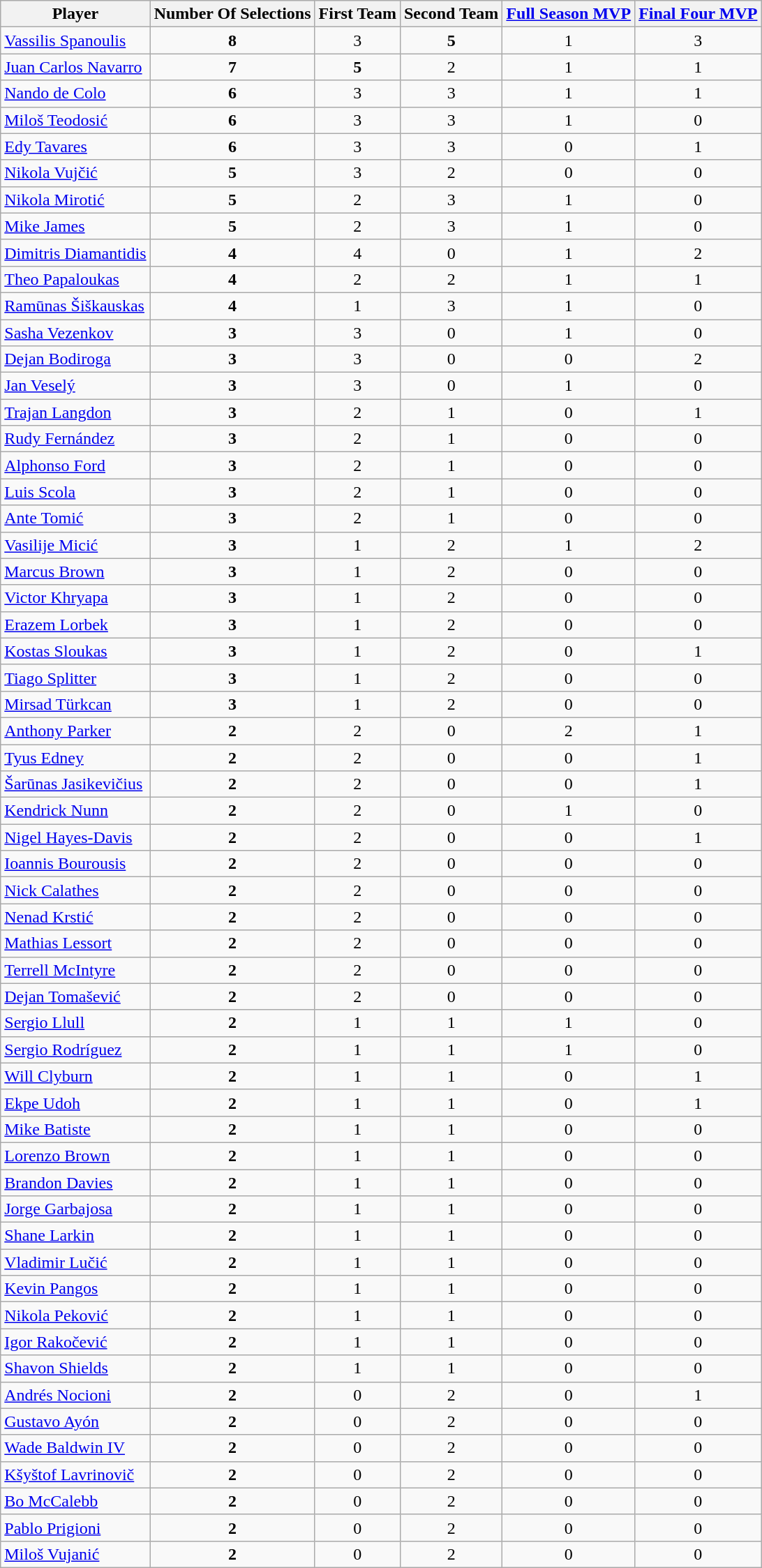<table | class="wikitable sortable" style="text-align:center;">
<tr>
<th>Player</th>
<th>Number Of Selections</th>
<th>First Team</th>
<th>Second Team</th>
<th><a href='#'>Full Season MVP</a></th>
<th><a href='#'>Final Four MVP</a></th>
</tr>
<tr>
<td style="text-align:left;"> <a href='#'>Vassilis Spanoulis</a></td>
<td><strong>8</strong></td>
<td>3</td>
<td><strong>5</strong></td>
<td>1</td>
<td>3</td>
</tr>
<tr>
<td style="text-align:left;"> <a href='#'>Juan Carlos Navarro</a></td>
<td><strong>7</strong></td>
<td><strong>5</strong></td>
<td>2</td>
<td>1</td>
<td>1</td>
</tr>
<tr>
<td style="text-align:left;"> <a href='#'>Nando de Colo</a></td>
<td><strong>6</strong></td>
<td>3</td>
<td>3</td>
<td>1</td>
<td>1</td>
</tr>
<tr>
<td style="text-align:left;"> <a href='#'>Miloš Teodosić</a></td>
<td><strong>6</strong></td>
<td>3</td>
<td>3</td>
<td>1</td>
<td>0</td>
</tr>
<tr>
<td style="text-align:left;"> <a href='#'>Edy Tavares</a></td>
<td><strong>6</strong></td>
<td>3</td>
<td>3</td>
<td>0</td>
<td>1</td>
</tr>
<tr>
<td style="text-align:left;"> <a href='#'>Nikola Vujčić</a></td>
<td><strong>5</strong></td>
<td>3</td>
<td>2</td>
<td>0</td>
<td>0</td>
</tr>
<tr>
<td style="text-align:left;"> <a href='#'>Nikola Mirotić</a></td>
<td><strong>5</strong></td>
<td>2</td>
<td>3</td>
<td>1</td>
<td>0</td>
</tr>
<tr>
<td style="text-align:left;"> <a href='#'>Mike James</a></td>
<td><strong>5</strong></td>
<td>2</td>
<td>3</td>
<td>1</td>
<td>0</td>
</tr>
<tr>
<td style="text-align:left;"> <a href='#'>Dimitris Diamantidis</a></td>
<td><strong>4</strong></td>
<td>4</td>
<td>0</td>
<td>1</td>
<td>2</td>
</tr>
<tr>
<td style="text-align:left;"> <a href='#'>Theo Papaloukas</a></td>
<td><strong>4</strong></td>
<td>2</td>
<td>2</td>
<td>1</td>
<td>1</td>
</tr>
<tr>
<td style="text-align:left;"> <a href='#'>Ramūnas Šiškauskas</a></td>
<td><strong>4</strong></td>
<td>1</td>
<td>3</td>
<td>1</td>
<td>0</td>
</tr>
<tr>
<td style="text-align:left;"> <a href='#'>Sasha Vezenkov</a></td>
<td><strong>3</strong></td>
<td>3</td>
<td>0</td>
<td>1</td>
<td>0</td>
</tr>
<tr>
<td style="text-align:left;"> <a href='#'>Dejan Bodiroga</a></td>
<td><strong>3</strong></td>
<td>3</td>
<td>0</td>
<td>0</td>
<td>2</td>
</tr>
<tr>
<td style="text-align:left;"> <a href='#'>Jan Veselý</a></td>
<td><strong>3</strong></td>
<td>3</td>
<td>0</td>
<td>1</td>
<td>0</td>
</tr>
<tr>
<td style="text-align:left;"> <a href='#'>Trajan Langdon</a></td>
<td><strong>3</strong></td>
<td>2</td>
<td>1</td>
<td>0</td>
<td>1</td>
</tr>
<tr>
<td style="text-align:left;"> <a href='#'>Rudy Fernández</a></td>
<td><strong>3</strong></td>
<td>2</td>
<td>1</td>
<td>0</td>
<td>0</td>
</tr>
<tr>
<td style="text-align:left;"> <a href='#'>Alphonso Ford</a></td>
<td><strong>3</strong></td>
<td>2</td>
<td>1</td>
<td>0</td>
<td>0</td>
</tr>
<tr>
<td style="text-align:left;"> <a href='#'>Luis Scola</a></td>
<td><strong>3</strong></td>
<td>2</td>
<td>1</td>
<td>0</td>
<td>0</td>
</tr>
<tr>
<td style="text-align:left;"> <a href='#'>Ante Tomić</a></td>
<td><strong>3</strong></td>
<td>2</td>
<td>1</td>
<td>0</td>
<td>0</td>
</tr>
<tr>
<td style="text-align:left;"> <a href='#'>Vasilije Micić</a></td>
<td><strong>3</strong></td>
<td>1</td>
<td>2</td>
<td>1</td>
<td>2</td>
</tr>
<tr>
<td style="text-align:left;"> <a href='#'>Marcus Brown</a></td>
<td><strong>3</strong></td>
<td>1</td>
<td>2</td>
<td>0</td>
<td>0</td>
</tr>
<tr>
<td style="text-align:left;"> <a href='#'>Victor Khryapa</a></td>
<td><strong>3</strong></td>
<td>1</td>
<td>2</td>
<td>0</td>
<td>0</td>
</tr>
<tr>
<td style="text-align:left;"> <a href='#'>Erazem Lorbek</a></td>
<td><strong>3</strong></td>
<td>1</td>
<td>2</td>
<td>0</td>
<td>0</td>
</tr>
<tr>
<td style="text-align:left;"> <a href='#'>Kostas Sloukas</a></td>
<td><strong>3</strong></td>
<td>1</td>
<td>2</td>
<td>0</td>
<td>1</td>
</tr>
<tr>
<td style="text-align:left;"> <a href='#'>Tiago Splitter</a></td>
<td><strong>3</strong></td>
<td>1</td>
<td>2</td>
<td>0</td>
<td>0</td>
</tr>
<tr>
<td style="text-align:left;"> <a href='#'>Mirsad Türkcan</a></td>
<td><strong>3</strong></td>
<td>1</td>
<td>2</td>
<td>0</td>
<td>0</td>
</tr>
<tr>
<td style="text-align:left;"> <a href='#'>Anthony Parker</a></td>
<td><strong>2</strong></td>
<td>2</td>
<td>0</td>
<td>2</td>
<td>1</td>
</tr>
<tr>
<td style="text-align:left;"> <a href='#'>Tyus Edney</a></td>
<td><strong>2</strong></td>
<td>2</td>
<td>0</td>
<td>0</td>
<td>1</td>
</tr>
<tr>
<td style="text-align:left;"> <a href='#'>Šarūnas Jasikevičius</a></td>
<td><strong>2</strong></td>
<td>2</td>
<td>0</td>
<td>0</td>
<td>1</td>
</tr>
<tr>
<td style="text-align:left;"> <a href='#'>Kendrick Nunn</a></td>
<td><strong>2</strong></td>
<td>2</td>
<td>0</td>
<td>1</td>
<td>0</td>
</tr>
<tr>
<td style="text-align:left;"> <a href='#'>Nigel Hayes-Davis</a></td>
<td><strong>2</strong></td>
<td>2</td>
<td>0</td>
<td>0</td>
<td>1</td>
</tr>
<tr>
<td style="text-align:left;"> <a href='#'>Ioannis Bourousis</a></td>
<td><strong>2</strong></td>
<td>2</td>
<td>0</td>
<td>0</td>
<td>0</td>
</tr>
<tr>
<td style="text-align:left;"> <a href='#'>Nick Calathes</a></td>
<td><strong>2</strong></td>
<td>2</td>
<td>0</td>
<td>0</td>
<td>0</td>
</tr>
<tr>
<td style="text-align:left;"> <a href='#'>Nenad Krstić</a></td>
<td><strong>2</strong></td>
<td>2</td>
<td>0</td>
<td>0</td>
<td>0</td>
</tr>
<tr>
<td style="text-align:left;"> <a href='#'>Mathias Lessort</a></td>
<td><strong>2</strong></td>
<td>2</td>
<td>0</td>
<td>0</td>
<td>0</td>
</tr>
<tr>
<td style="text-align:left;"> <a href='#'>Terrell McIntyre</a></td>
<td><strong>2</strong></td>
<td>2</td>
<td>0</td>
<td>0</td>
<td>0</td>
</tr>
<tr>
<td style="text-align:left;"> <a href='#'>Dejan Tomašević</a></td>
<td><strong>2</strong></td>
<td>2</td>
<td>0</td>
<td>0</td>
<td>0</td>
</tr>
<tr>
<td style="text-align:left;"> <a href='#'>Sergio Llull</a></td>
<td><strong>2</strong></td>
<td>1</td>
<td>1</td>
<td>1</td>
<td>0</td>
</tr>
<tr>
<td style="text-align:left;"> <a href='#'>Sergio Rodríguez</a></td>
<td><strong>2</strong></td>
<td>1</td>
<td>1</td>
<td>1</td>
<td>0</td>
</tr>
<tr>
<td style="text-align:left;"> <a href='#'>Will Clyburn</a></td>
<td><strong>2</strong></td>
<td>1</td>
<td>1</td>
<td>0</td>
<td>1</td>
</tr>
<tr>
<td style="text-align:left;"> <a href='#'>Ekpe Udoh</a></td>
<td><strong>2</strong></td>
<td>1</td>
<td>1</td>
<td>0</td>
<td>1</td>
</tr>
<tr>
<td style="text-align:left;"> <a href='#'>Mike Batiste</a></td>
<td><strong>2</strong></td>
<td>1</td>
<td>1</td>
<td>0</td>
<td>0</td>
</tr>
<tr>
<td style="text-align:left;"> <a href='#'>Lorenzo Brown</a></td>
<td><strong>2</strong></td>
<td>1</td>
<td>1</td>
<td>0</td>
<td>0</td>
</tr>
<tr>
<td style="text-align:left;"> <a href='#'>Brandon Davies</a></td>
<td><strong>2</strong></td>
<td>1</td>
<td>1</td>
<td>0</td>
<td>0</td>
</tr>
<tr>
<td style="text-align:left;"> <a href='#'>Jorge Garbajosa</a></td>
<td><strong>2</strong></td>
<td>1</td>
<td>1</td>
<td>0</td>
<td>0</td>
</tr>
<tr>
<td style="text-align:left;"> <a href='#'>Shane Larkin</a></td>
<td><strong>2</strong></td>
<td>1</td>
<td>1</td>
<td>0</td>
<td>0</td>
</tr>
<tr>
<td style="text-align:left;"> <a href='#'>Vladimir Lučić</a></td>
<td><strong>2</strong></td>
<td>1</td>
<td>1</td>
<td>0</td>
<td>0</td>
</tr>
<tr>
<td style="text-align:left;"> <a href='#'>Kevin Pangos</a></td>
<td><strong>2</strong></td>
<td>1</td>
<td>1</td>
<td>0</td>
<td>0</td>
</tr>
<tr>
<td style="text-align:left;"> <a href='#'>Nikola Peković</a></td>
<td><strong>2</strong></td>
<td>1</td>
<td>1</td>
<td>0</td>
<td>0</td>
</tr>
<tr>
<td style="text-align:left;"> <a href='#'>Igor Rakočević</a></td>
<td><strong>2</strong></td>
<td>1</td>
<td>1</td>
<td>0</td>
<td>0</td>
</tr>
<tr>
<td style="text-align:left;"> <a href='#'>Shavon Shields</a></td>
<td><strong>2</strong></td>
<td>1</td>
<td>1</td>
<td>0</td>
<td>0</td>
</tr>
<tr>
<td style="text-align:left;"> <a href='#'>Andrés Nocioni</a></td>
<td><strong>2</strong></td>
<td>0</td>
<td>2</td>
<td>0</td>
<td>1</td>
</tr>
<tr>
<td style="text-align:left;"> <a href='#'>Gustavo Ayón</a></td>
<td><strong>2</strong></td>
<td>0</td>
<td>2</td>
<td>0</td>
<td>0</td>
</tr>
<tr>
<td style="text-align:left;"> <a href='#'>Wade Baldwin IV</a></td>
<td><strong>2</strong></td>
<td>0</td>
<td>2</td>
<td>0</td>
<td>0</td>
</tr>
<tr>
<td style="text-align:left;"> <a href='#'>Kšyštof Lavrinovič</a></td>
<td><strong>2</strong></td>
<td>0</td>
<td>2</td>
<td>0</td>
<td>0</td>
</tr>
<tr>
<td style="text-align:left;"> <a href='#'>Bo McCalebb</a></td>
<td><strong>2</strong></td>
<td>0</td>
<td>2</td>
<td>0</td>
<td>0</td>
</tr>
<tr>
<td style="text-align:left;"> <a href='#'>Pablo Prigioni</a></td>
<td><strong>2</strong></td>
<td>0</td>
<td>2</td>
<td>0</td>
<td>0</td>
</tr>
<tr>
<td style="text-align:left;"> <a href='#'>Miloš Vujanić</a></td>
<td><strong>2</strong></td>
<td>0</td>
<td>2</td>
<td>0</td>
<td>0</td>
</tr>
</table>
